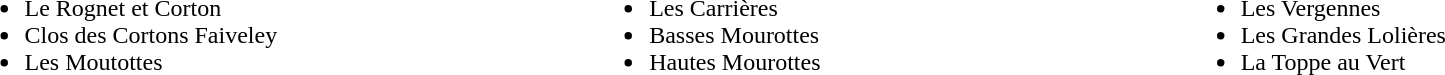<table border="0" style="width:100%;">
<tr valign="top">
<td style="width:33%;"><br><ul><li>Le Rognet et Corton</li><li>Clos des Cortons Faiveley</li><li>Les Moutottes</li></ul></td>
<td><br><ul><li>Les Carrières</li><li>Basses Mourottes</li><li>Hautes Mourottes</li></ul></td>
<td><br><ul><li>Les Vergennes</li><li>Les Grandes Lolières</li><li>La Toppe au Vert</li></ul></td>
</tr>
</table>
